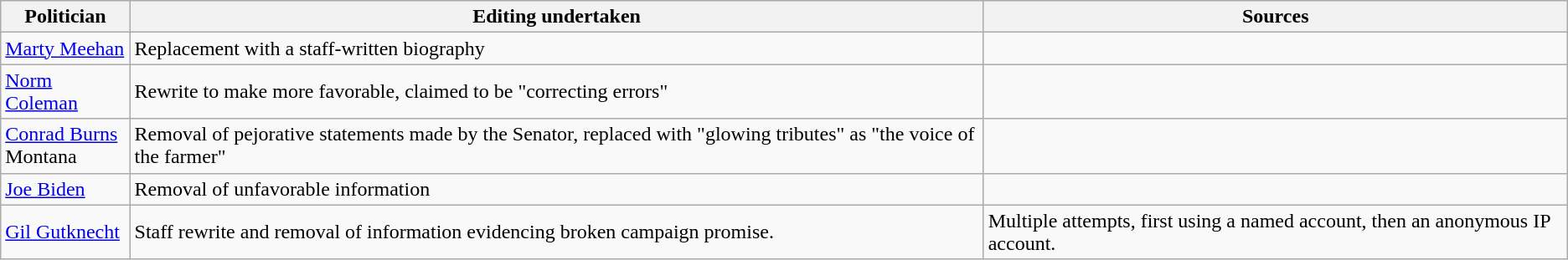<table class="wikitable">
<tr>
<th>Politician</th>
<th>Editing undertaken</th>
<th>Sources</th>
</tr>
<tr>
<td><a href='#'>Marty Meehan</a></td>
<td>Replacement with a staff-written biography</td>
<td></td>
</tr>
<tr>
<td><a href='#'>Norm Coleman</a></td>
<td>Rewrite to make more favorable, claimed to be "correcting errors"</td>
<td></td>
</tr>
<tr>
<td><a href='#'>Conrad Burns</a><br>Montana</td>
<td>Removal of pejorative statements made by the Senator, replaced with "glowing tributes" as "the voice of the farmer"</td>
<td></td>
</tr>
<tr>
<td><a href='#'>Joe Biden</a></td>
<td>Removal of unfavorable information</td>
<td></td>
</tr>
<tr>
<td><a href='#'>Gil Gutknecht</a></td>
<td>Staff rewrite and removal of information evidencing broken campaign promise.</td>
<td>Multiple attempts, first using a named account, then an anonymous IP account.</td>
</tr>
</table>
